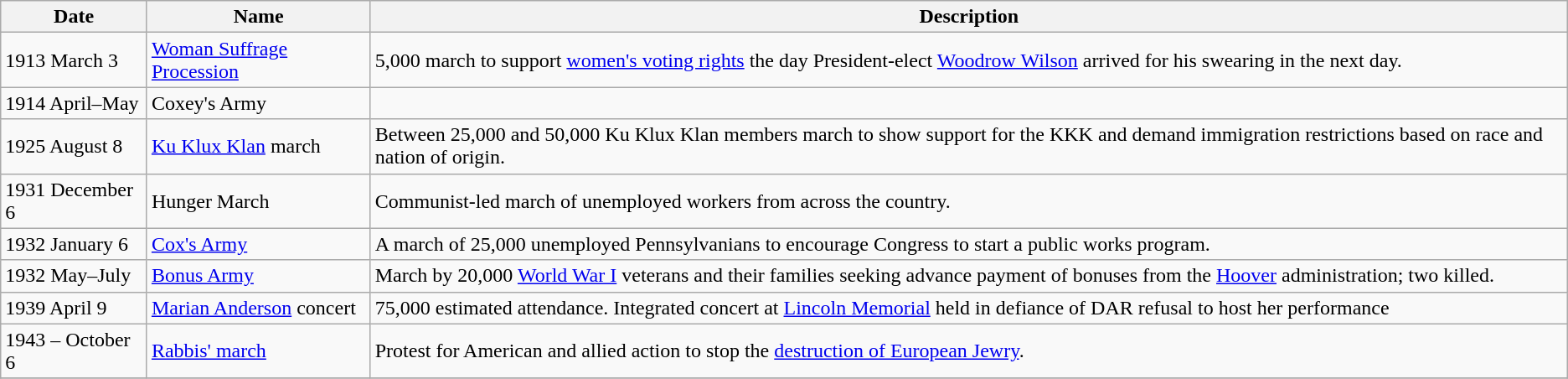<table class="wikitable">
<tr>
<th>Date</th>
<th>Name</th>
<th>Description</th>
</tr>
<tr>
<td>1913 March 3</td>
<td><a href='#'>Woman Suffrage Procession</a></td>
<td>5,000 march to support <a href='#'>women's voting rights</a> the day President-elect <a href='#'>Woodrow Wilson</a> arrived for his swearing in the next day.</td>
</tr>
<tr>
<td>1914 April–May</td>
<td>Coxey's Army </td>
<td></td>
</tr>
<tr>
<td>1925 August 8</td>
<td><a href='#'>Ku Klux Klan</a> march</td>
<td>Between 25,000 and 50,000 Ku Klux Klan members march to show support for the KKK and demand immigration restrictions based on race and nation of origin.</td>
</tr>
<tr>
<td>1931 December 6</td>
<td>Hunger March</td>
<td>Communist-led march of unemployed workers from across the country.</td>
</tr>
<tr>
<td>1932 January 6</td>
<td><a href='#'>Cox's Army</a></td>
<td>A march of 25,000 unemployed Pennsylvanians to encourage Congress to start a public works program.</td>
</tr>
<tr>
<td>1932 May–July</td>
<td><a href='#'>Bonus Army</a></td>
<td>March by 20,000 <a href='#'>World War I</a> veterans and their families seeking advance payment of bonuses from the <a href='#'>Hoover</a> administration; two killed.</td>
</tr>
<tr>
<td>1939 April 9</td>
<td><a href='#'>Marian Anderson</a> concert</td>
<td>75,000 estimated attendance.  Integrated concert at <a href='#'>Lincoln Memorial</a> held in defiance of DAR refusal to host her performance</td>
</tr>
<tr>
<td>1943 – October 6</td>
<td><a href='#'>Rabbis' march</a></td>
<td>Protest for American and allied action to stop the <a href='#'>destruction of European Jewry</a>.</td>
</tr>
<tr>
</tr>
</table>
